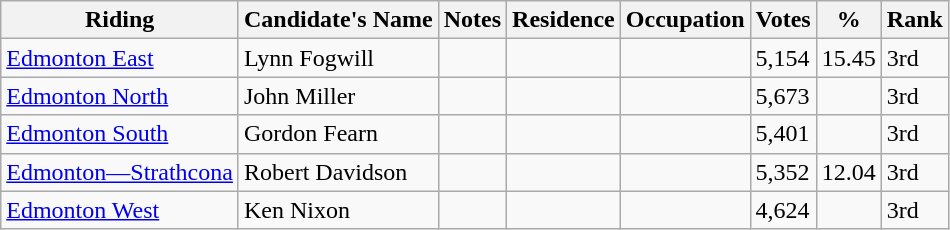<table class="wikitable sortable">
<tr>
<th>Riding<br></th>
<th>Candidate's Name</th>
<th>Notes</th>
<th>Residence</th>
<th>Occupation</th>
<th>Votes</th>
<th>%</th>
<th>Rank</th>
</tr>
<tr>
<td><a href='#'>Edmonton East</a></td>
<td>Lynn Fogwill</td>
<td></td>
<td></td>
<td></td>
<td>5,154</td>
<td>15.45</td>
<td>3rd</td>
</tr>
<tr>
<td><a href='#'>Edmonton North</a></td>
<td>John Miller</td>
<td></td>
<td></td>
<td></td>
<td>5,673</td>
<td></td>
<td>3rd</td>
</tr>
<tr>
<td><a href='#'>Edmonton South</a></td>
<td>Gordon Fearn</td>
<td></td>
<td></td>
<td></td>
<td>5,401</td>
<td></td>
<td>3rd</td>
</tr>
<tr>
<td><a href='#'>Edmonton—Strathcona</a></td>
<td>Robert Davidson</td>
<td></td>
<td></td>
<td></td>
<td>5,352</td>
<td>12.04</td>
<td>3rd</td>
</tr>
<tr>
<td><a href='#'>Edmonton West</a></td>
<td>Ken Nixon</td>
<td></td>
<td></td>
<td></td>
<td>4,624</td>
<td></td>
<td>3rd</td>
</tr>
</table>
